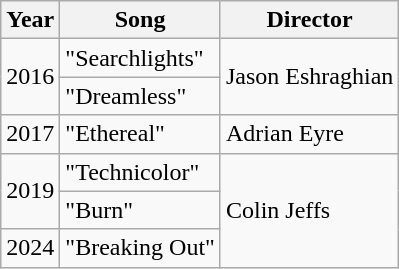<table class="wikitable">
<tr>
<th><strong>Year</strong></th>
<th>Song</th>
<th>Director</th>
</tr>
<tr>
<td rowspan="2">2016</td>
<td>"Searchlights"</td>
<td rowspan="2">Jason Eshraghian</td>
</tr>
<tr>
<td>"Dreamless" </td>
</tr>
<tr>
<td>2017</td>
<td>"Ethereal"</td>
<td>Adrian Eyre</td>
</tr>
<tr>
<td rowspan="2">2019</td>
<td>"Technicolor"</td>
<td rowspan="3">Colin Jeffs</td>
</tr>
<tr>
<td>"Burn"</td>
</tr>
<tr>
<td>2024</td>
<td>"Breaking Out"</td>
</tr>
</table>
